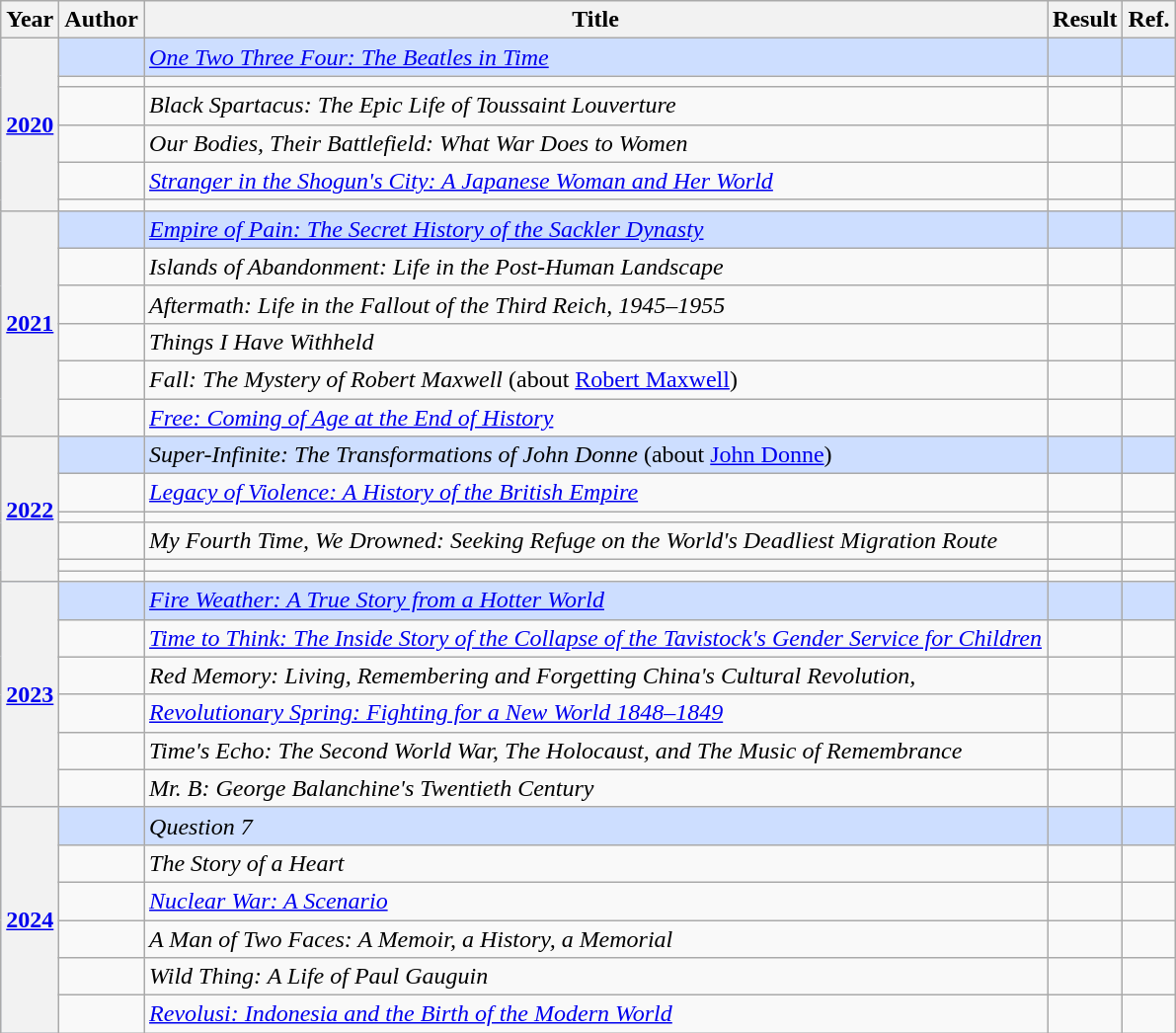<table class="wikitable sortable mw-collapsible">
<tr>
<th>Year</th>
<th>Author</th>
<th>Title</th>
<th>Result</th>
<th>Ref.</th>
</tr>
<tr style="background:#cddeff">
<th rowspan="6"><a href='#'>2020</a></th>
<td></td>
<td><em><a href='#'>One Two Three Four: The Beatles in Time</a></em></td>
<td></td>
<td></td>
</tr>
<tr>
<td></td>
<td><em></em></td>
<td></td>
<td></td>
</tr>
<tr>
<td></td>
<td><em>Black Spartacus: The Epic Life of Toussaint Louverture</em></td>
<td></td>
<td></td>
</tr>
<tr>
<td></td>
<td><em>Our Bodies, Their Battlefield: What War Does to Women</em></td>
<td></td>
<td></td>
</tr>
<tr>
<td></td>
<td><em><a href='#'>Stranger in the Shogun's City: A Japanese Woman and Her World</a></em></td>
<td></td>
<td></td>
</tr>
<tr>
<td></td>
<td><em></em></td>
<td></td>
<td></td>
</tr>
<tr style="background:#cddeff">
<th rowspan="6"><a href='#'>2021</a></th>
<td></td>
<td><em><a href='#'>Empire of Pain: The Secret History of the Sackler Dynasty</a></em></td>
<td></td>
<td></td>
</tr>
<tr>
<td></td>
<td><em>Islands of Abandonment: Life in the Post-Human Landscape</em></td>
<td></td>
<td></td>
</tr>
<tr>
<td></td>
<td><em>Aftermath: Life in the Fallout of the Third Reich, 1945–1955 </em></td>
<td></td>
<td></td>
</tr>
<tr>
<td></td>
<td><em>Things I Have Withheld</em></td>
<td></td>
<td></td>
</tr>
<tr>
<td></td>
<td><em>Fall: The Mystery of Robert Maxwell </em>(about <a href='#'>Robert Maxwell</a>)</td>
<td></td>
<td></td>
</tr>
<tr>
<td></td>
<td><em><a href='#'>Free: Coming of Age at the End of History</a> </em></td>
<td></td>
<td></td>
</tr>
<tr style="background:#cddeff">
<th rowspan="6"><a href='#'>2022</a></th>
<td></td>
<td><em>Super-Infinite: The Transformations of John Donne</em> (about <a href='#'>John Donne</a>)</td>
<td></td>
<td></td>
</tr>
<tr>
<td></td>
<td><em><a href='#'>Legacy of Violence: A History of the British Empire</a></em></td>
<td></td>
<td></td>
</tr>
<tr>
<td></td>
<td><em></em></td>
<td></td>
<td></td>
</tr>
<tr>
<td></td>
<td><em>My Fourth Time, We Drowned: Seeking Refuge on the World's Deadliest Migration Route</em></td>
<td></td>
<td></td>
</tr>
<tr>
<td></td>
<td><em></em></td>
<td></td>
<td></td>
</tr>
<tr>
<td></td>
<td><em></em></td>
<td></td>
<td></td>
</tr>
<tr style="background:#cddeff">
<th rowspan="6"><a href='#'>2023</a></th>
<td></td>
<td><em><a href='#'>Fire Weather: A True Story from a Hotter World</a></em></td>
<td></td>
<td></td>
</tr>
<tr style="background:#">
<td></td>
<td><em><a href='#'>Time to Think: The Inside Story of the Collapse of the Tavistock's Gender Service for Children</a></em></td>
<td></td>
<td></td>
</tr>
<tr>
<td></td>
<td><em>Red Memory: Living, Remembering and Forgetting China's Cultural Revolution,</em></td>
<td></td>
<td></td>
</tr>
<tr>
<td></td>
<td><em><a href='#'>Revolutionary Spring: Fighting for a New World 1848–1849</a></em></td>
<td></td>
<td></td>
</tr>
<tr>
<td></td>
<td><em>Time's Echo: The Second World War, The Holocaust, and The Music of Remembrance</em></td>
<td></td>
<td></td>
</tr>
<tr>
<td></td>
<td><em>Mr. B: George Balanchine's Twentieth Century</em></td>
<td></td>
<td></td>
</tr>
<tr style="background:#cddeff">
<th rowspan="6"><a href='#'>2024</a></th>
<td></td>
<td><em>Question 7</em></td>
<td></td>
<td></td>
</tr>
<tr style="background:#">
<td></td>
<td><em>The Story of a Heart</em></td>
<td></td>
<td></td>
</tr>
<tr>
<td></td>
<td><em><a href='#'>Nuclear War: A Scenario</a></em></td>
<td></td>
<td></td>
</tr>
<tr>
<td></td>
<td><em>A Man of Two Faces: A Memoir, a History, a Memorial</em></td>
<td></td>
<td></td>
</tr>
<tr>
<td></td>
<td><em>Wild Thing: A Life of Paul Gauguin</em></td>
<td></td>
<td></td>
</tr>
<tr>
<td></td>
<td><em><a href='#'>Revolusi: Indonesia and the Birth of the Modern World</a></em></td>
<td></td>
<td></td>
</tr>
</table>
